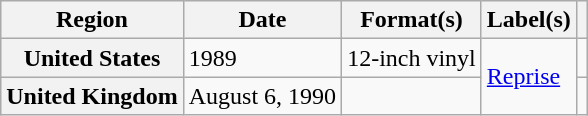<table class="wikitable plainrowheaders">
<tr>
<th scope="col">Region</th>
<th scope="col">Date</th>
<th scope="col">Format(s)</th>
<th scope="col">Label(s)</th>
<th scope="col"></th>
</tr>
<tr>
<th scope="row">United States</th>
<td>1989</td>
<td>12-inch vinyl</td>
<td rowspan="2"><a href='#'>Reprise</a></td>
<td></td>
</tr>
<tr>
<th scope="row">United Kingdom</th>
<td>August 6, 1990</td>
<td></td>
<td></td>
</tr>
</table>
